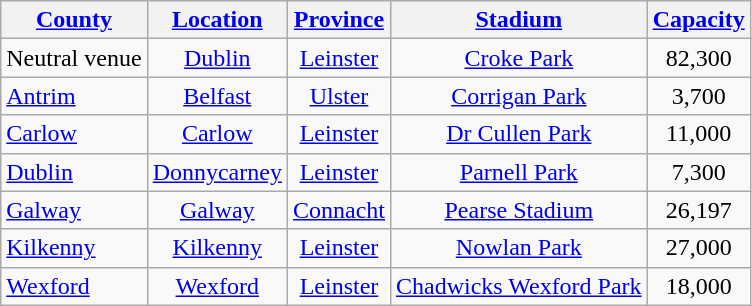<table class="wikitable sortable" style="text-align:center">
<tr>
<th><a href='#'>County</a></th>
<th><a href='#'>Location</a></th>
<th><a href='#'>Province</a></th>
<th><a href='#'>Stadium</a></th>
<th><a href='#'>Capacity</a></th>
</tr>
<tr>
<td>Neutral venue</td>
<td><a href='#'>Dublin</a></td>
<td><a href='#'>Leinster</a></td>
<td><a href='#'>Croke Park</a></td>
<td>82,300</td>
</tr>
<tr>
<td style="text-align:left"> <a href='#'>Antrim</a></td>
<td><a href='#'>Belfast</a></td>
<td><a href='#'>Ulster</a></td>
<td><a href='#'>Corrigan Park</a></td>
<td>3,700</td>
</tr>
<tr>
<td style="text-align:left"> <a href='#'>Carlow</a></td>
<td><a href='#'>Carlow</a></td>
<td><a href='#'>Leinster</a></td>
<td><a href='#'>Dr Cullen Park</a></td>
<td>11,000</td>
</tr>
<tr>
<td style="text-align:left"> <a href='#'>Dublin</a></td>
<td><a href='#'>Donnycarney</a></td>
<td><a href='#'>Leinster</a></td>
<td><a href='#'>Parnell Park</a></td>
<td>7,300</td>
</tr>
<tr>
<td style="text-align:left"> <a href='#'>Galway</a></td>
<td><a href='#'>Galway</a></td>
<td><a href='#'>Connacht</a></td>
<td><a href='#'>Pearse Stadium</a></td>
<td>26,197</td>
</tr>
<tr>
<td style="text-align:left"> <a href='#'>Kilkenny</a></td>
<td><a href='#'>Kilkenny</a></td>
<td><a href='#'>Leinster</a></td>
<td><a href='#'>Nowlan Park</a></td>
<td>27,000</td>
</tr>
<tr>
<td style="text-align:left"> <a href='#'>Wexford</a></td>
<td><a href='#'>Wexford</a></td>
<td><a href='#'>Leinster</a></td>
<td><a href='#'>Chadwicks Wexford Park</a></td>
<td>18,000</td>
</tr>
</table>
